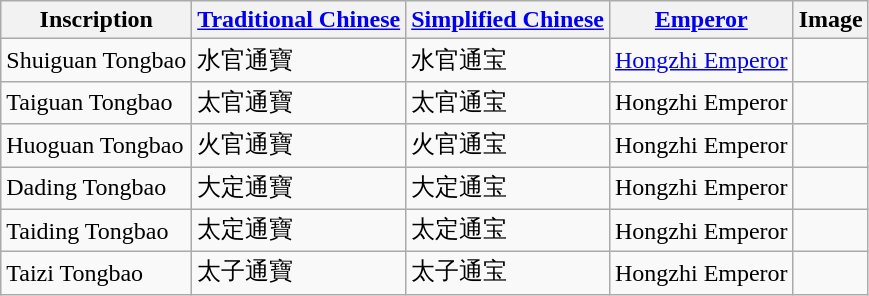<table class="wikitable">
<tr>
<th>Inscription</th>
<th><a href='#'>Traditional Chinese</a></th>
<th><a href='#'>Simplified Chinese</a></th>
<th><a href='#'>Emperor</a></th>
<th>Image</th>
</tr>
<tr>
<td>Shuiguan Tongbao</td>
<td>水官通寶</td>
<td>水官通宝</td>
<td><a href='#'>Hongzhi Emperor</a></td>
<td></td>
</tr>
<tr>
<td>Taiguan Tongbao</td>
<td>太官通寶</td>
<td>太官通宝</td>
<td>Hongzhi Emperor</td>
<td></td>
</tr>
<tr>
<td>Huoguan Tongbao</td>
<td>火官通寶</td>
<td>火官通宝</td>
<td>Hongzhi Emperor</td>
<td></td>
</tr>
<tr>
<td>Dading Tongbao</td>
<td>大定通寶</td>
<td>大定通宝</td>
<td>Hongzhi Emperor</td>
<td></td>
</tr>
<tr>
<td>Taiding Tongbao</td>
<td>太定通寶</td>
<td>太定通宝</td>
<td>Hongzhi Emperor</td>
<td></td>
</tr>
<tr>
<td>Taizi Tongbao</td>
<td>太子通寶</td>
<td>太子通宝</td>
<td>Hongzhi Emperor</td>
<td></td>
</tr>
</table>
